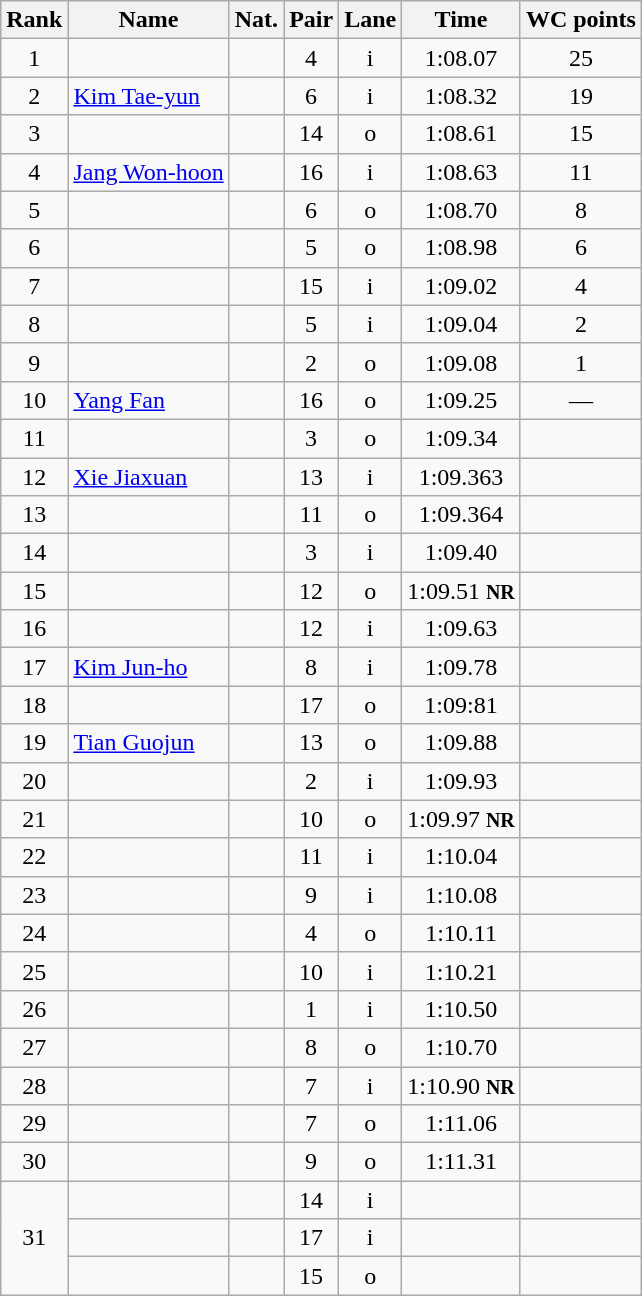<table class="wikitable sortable" style="text-align:center">
<tr>
<th>Rank</th>
<th>Name</th>
<th>Nat.</th>
<th>Pair</th>
<th>Lane</th>
<th>Time</th>
<th>WC points</th>
</tr>
<tr>
<td>1</td>
<td align=left></td>
<td></td>
<td>4</td>
<td>i</td>
<td>1:08.07</td>
<td>25</td>
</tr>
<tr>
<td>2</td>
<td align=left><a href='#'>Kim Tae-yun</a></td>
<td></td>
<td>6</td>
<td>i</td>
<td>1:08.32</td>
<td>19</td>
</tr>
<tr>
<td>3</td>
<td align=left></td>
<td></td>
<td>14</td>
<td>o</td>
<td>1:08.61</td>
<td>15</td>
</tr>
<tr>
<td>4</td>
<td align=left><a href='#'>Jang Won-hoon</a></td>
<td></td>
<td>16</td>
<td>i</td>
<td>1:08.63</td>
<td>11</td>
</tr>
<tr>
<td>5</td>
<td align=left></td>
<td></td>
<td>6</td>
<td>o</td>
<td>1:08.70</td>
<td>8</td>
</tr>
<tr>
<td>6</td>
<td align=left></td>
<td></td>
<td>5</td>
<td>o</td>
<td>1:08.98</td>
<td>6</td>
</tr>
<tr>
<td>7</td>
<td align=left></td>
<td></td>
<td>15</td>
<td>i</td>
<td>1:09.02</td>
<td>4</td>
</tr>
<tr>
<td>8</td>
<td align=left></td>
<td></td>
<td>5</td>
<td>i</td>
<td>1:09.04</td>
<td>2</td>
</tr>
<tr>
<td>9</td>
<td align=left></td>
<td></td>
<td>2</td>
<td>o</td>
<td>1:09.08</td>
<td>1</td>
</tr>
<tr>
<td>10</td>
<td align=left><a href='#'>Yang Fan</a></td>
<td></td>
<td>16</td>
<td>o</td>
<td>1:09.25</td>
<td>—</td>
</tr>
<tr>
<td>11</td>
<td align=left></td>
<td></td>
<td>3</td>
<td>o</td>
<td>1:09.34</td>
<td></td>
</tr>
<tr>
<td>12</td>
<td align=left><a href='#'>Xie Jiaxuan</a></td>
<td></td>
<td>13</td>
<td>i</td>
<td>1:09.363</td>
<td></td>
</tr>
<tr>
<td>13</td>
<td align=left></td>
<td></td>
<td>11</td>
<td>o</td>
<td>1:09.364</td>
<td></td>
</tr>
<tr>
<td>14</td>
<td align=left></td>
<td></td>
<td>3</td>
<td>i</td>
<td>1:09.40</td>
<td></td>
</tr>
<tr>
<td>15</td>
<td align=left></td>
<td></td>
<td>12</td>
<td>o</td>
<td>1:09.51 <small><strong>NR</strong></small></td>
<td></td>
</tr>
<tr>
<td>16</td>
<td align=left></td>
<td></td>
<td>12</td>
<td>i</td>
<td>1:09.63</td>
<td></td>
</tr>
<tr>
<td>17</td>
<td align=left><a href='#'>Kim Jun-ho</a></td>
<td></td>
<td>8</td>
<td>i</td>
<td>1:09.78</td>
<td></td>
</tr>
<tr>
<td>18</td>
<td align=left></td>
<td></td>
<td>17</td>
<td>o</td>
<td>1:09:81</td>
<td></td>
</tr>
<tr>
<td>19</td>
<td align=left><a href='#'>Tian Guojun</a></td>
<td></td>
<td>13</td>
<td>o</td>
<td>1:09.88</td>
<td></td>
</tr>
<tr>
<td>20</td>
<td align=left></td>
<td></td>
<td>2</td>
<td>i</td>
<td>1:09.93</td>
<td></td>
</tr>
<tr>
<td>21</td>
<td align=left></td>
<td></td>
<td>10</td>
<td>o</td>
<td>1:09.97 <small><strong>NR</strong></small></td>
<td></td>
</tr>
<tr>
<td>22</td>
<td align=left></td>
<td></td>
<td>11</td>
<td>i</td>
<td>1:10.04</td>
<td></td>
</tr>
<tr>
<td>23</td>
<td align=left></td>
<td></td>
<td>9</td>
<td>i</td>
<td>1:10.08</td>
<td></td>
</tr>
<tr>
<td>24</td>
<td align=left></td>
<td></td>
<td>4</td>
<td>o</td>
<td>1:10.11</td>
<td></td>
</tr>
<tr>
<td>25</td>
<td align=left></td>
<td></td>
<td>10</td>
<td>i</td>
<td>1:10.21</td>
<td></td>
</tr>
<tr>
<td>26</td>
<td align=left></td>
<td></td>
<td>1</td>
<td>i</td>
<td>1:10.50</td>
<td></td>
</tr>
<tr>
<td>27</td>
<td align=left></td>
<td></td>
<td>8</td>
<td>o</td>
<td>1:10.70</td>
<td></td>
</tr>
<tr>
<td>28</td>
<td align=left></td>
<td></td>
<td>7</td>
<td>i</td>
<td>1:10.90 <small><strong>NR</strong></small></td>
<td></td>
</tr>
<tr>
<td>29</td>
<td align=left></td>
<td></td>
<td>7</td>
<td>o</td>
<td>1:11.06</td>
<td></td>
</tr>
<tr>
<td>30</td>
<td align=left></td>
<td></td>
<td>9</td>
<td>o</td>
<td>1:11.31</td>
<td></td>
</tr>
<tr>
<td rowspan=3>31</td>
<td align=left></td>
<td></td>
<td>14</td>
<td>i</td>
<td></td>
<td></td>
</tr>
<tr>
<td align=left></td>
<td></td>
<td>17</td>
<td>i</td>
<td></td>
<td></td>
</tr>
<tr>
<td align=left></td>
<td></td>
<td>15</td>
<td>o</td>
<td></td>
<td></td>
</tr>
</table>
